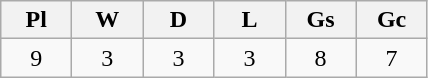<table class="wikitable" style="text-align:center">
<tr>
<th width=40px>Pl</th>
<th width=40px>W</th>
<th width=40px>D</th>
<th width=40px>L</th>
<th width=40px>Gs</th>
<th width=40px>Gc</th>
</tr>
<tr>
<td>9</td>
<td>3</td>
<td>3</td>
<td>3</td>
<td>8</td>
<td>7</td>
</tr>
</table>
